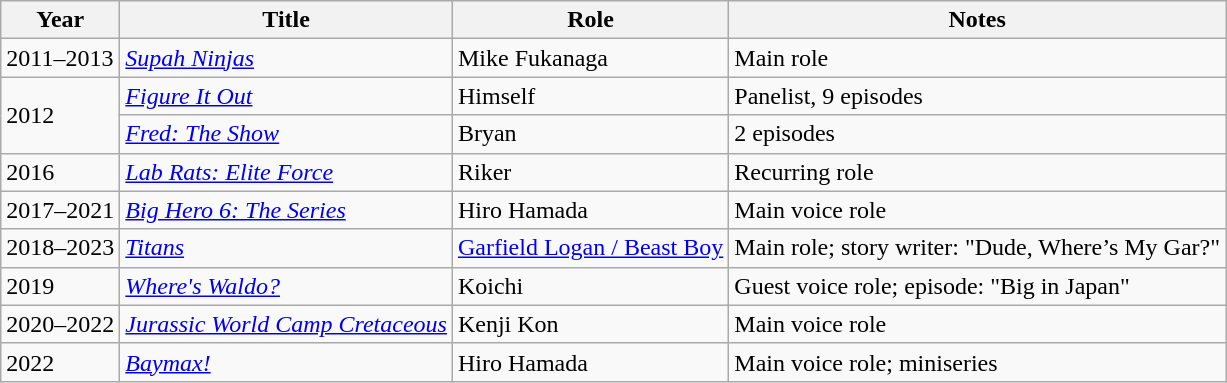<table class="wikitable sortable">
<tr>
<th>Year</th>
<th>Title</th>
<th>Role</th>
<th>Notes</th>
</tr>
<tr>
<td>2011–2013</td>
<td><em><a href='#'>Supah Ninjas</a></em></td>
<td>Mike Fukanaga</td>
<td>Main role</td>
</tr>
<tr>
<td rowspan="2">2012</td>
<td><em><a href='#'>Figure It Out</a></em></td>
<td>Himself</td>
<td>Panelist, 9 episodes</td>
</tr>
<tr>
<td><em><a href='#'>Fred: The Show</a></em></td>
<td>Bryan</td>
<td>2 episodes</td>
</tr>
<tr>
<td>2016</td>
<td><em><a href='#'>Lab Rats: Elite Force</a></em></td>
<td>Riker</td>
<td>Recurring role</td>
</tr>
<tr>
<td>2017–2021</td>
<td><em><a href='#'>Big Hero 6: The Series</a></em></td>
<td>Hiro Hamada</td>
<td>Main voice role</td>
</tr>
<tr>
<td>2018–2023</td>
<td><em><a href='#'>Titans</a></em></td>
<td><a href='#'>Garfield Logan / Beast Boy</a></td>
<td>Main role; story writer: "Dude, Where’s My Gar?"</td>
</tr>
<tr>
<td>2019</td>
<td><em><a href='#'>Where's Waldo?</a></em></td>
<td>Koichi</td>
<td>Guest voice role; episode: "Big in Japan"</td>
</tr>
<tr>
<td>2020–2022</td>
<td><em><a href='#'>Jurassic World Camp Cretaceous</a></em></td>
<td>Kenji Kon</td>
<td>Main voice role</td>
</tr>
<tr>
<td>2022</td>
<td><em><a href='#'>Baymax!</a></em></td>
<td>Hiro Hamada</td>
<td>Main voice role; miniseries</td>
</tr>
</table>
